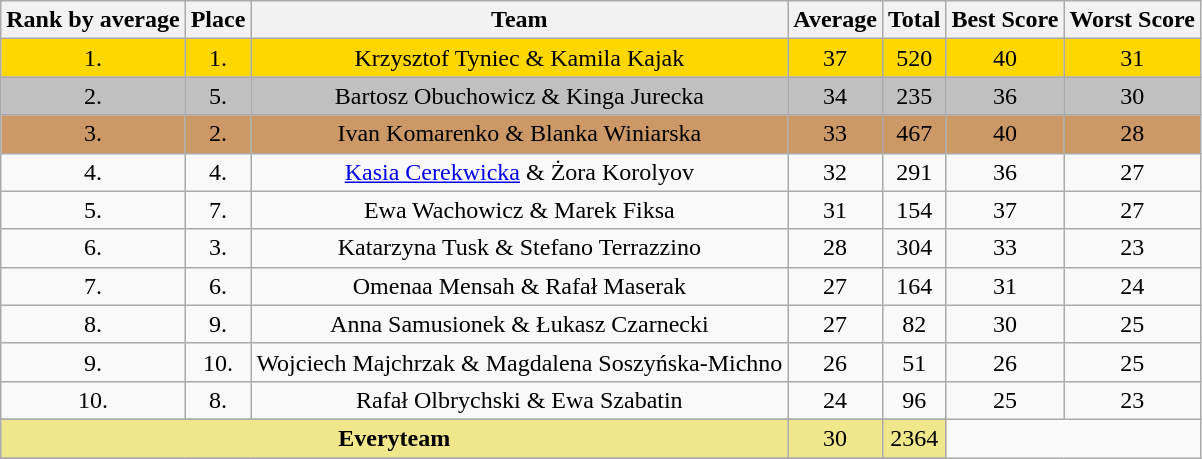<table class="sortable wikitable" style="text-align:center">
<tr>
<th>Rank by average</th>
<th>Place</th>
<th>Team</th>
<th>Average</th>
<th>Total</th>
<th>Best Score</th>
<th>Worst Score</th>
</tr>
<tr bgcolor="gold">
<td>1.</td>
<td>1.</td>
<td>Krzysztof Tyniec & Kamila Kajak</td>
<td>37</td>
<td>520</td>
<td>40</td>
<td>31</td>
</tr>
<tr bgcolor="silver">
<td>2.</td>
<td>5.</td>
<td>Bartosz Obuchowicz & Kinga Jurecka</td>
<td>34</td>
<td>235</td>
<td>36</td>
<td>30</td>
</tr>
<tr bgcolor="#cc9966">
<td>3.</td>
<td>2.</td>
<td>Ivan Komarenko & Blanka Winiarska</td>
<td>33</td>
<td>467</td>
<td>40</td>
<td>28</td>
</tr>
<tr>
<td>4.</td>
<td>4.</td>
<td><a href='#'>Kasia Cerekwicka</a> & Żora Korolyov</td>
<td>32</td>
<td>291</td>
<td>36</td>
<td>27</td>
</tr>
<tr>
<td>5.</td>
<td>7.</td>
<td>Ewa Wachowicz & Marek Fiksa</td>
<td>31</td>
<td>154</td>
<td>37</td>
<td>27</td>
</tr>
<tr>
<td>6.</td>
<td>3.</td>
<td>Katarzyna Tusk & Stefano Terrazzino</td>
<td>28</td>
<td>304</td>
<td>33</td>
<td>23</td>
</tr>
<tr>
<td>7.</td>
<td>6.</td>
<td>Omenaa Mensah & Rafał Maserak</td>
<td>27</td>
<td>164</td>
<td>31</td>
<td>24</td>
</tr>
<tr>
<td>8.</td>
<td>9.</td>
<td>Anna Samusionek & Łukasz Czarnecki</td>
<td>27</td>
<td>82</td>
<td>30</td>
<td>25</td>
</tr>
<tr>
<td>9.</td>
<td>10.</td>
<td>Wojciech Majchrzak & Magdalena Soszyńska-Michno</td>
<td>26</td>
<td>51</td>
<td>26</td>
<td>25</td>
</tr>
<tr>
<td>10.</td>
<td>8.</td>
<td>Rafał Olbrychski & Ewa Szabatin</td>
<td>24</td>
<td>96</td>
<td>25</td>
<td>23</td>
</tr>
<tr>
</tr>
<tr bgcolor='Khaki'>
<td colspan=3><strong>Everyteam</strong></td>
<td>30</td>
<td>2364</td>
</tr>
<tr>
</tr>
</table>
